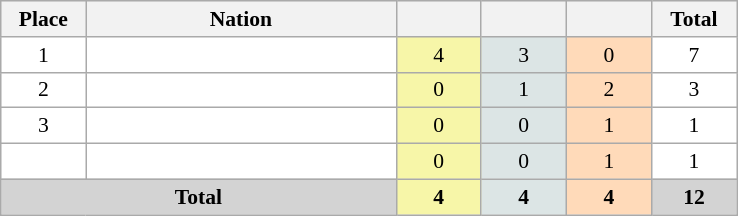<table class=wikitable style="border:1px solid #AAAAAA;font-size:90%">
<tr bgcolor="#EFEFEF">
<th width=50>Place</th>
<th width=200>Nation</th>
<th width=50></th>
<th width=50></th>
<th width=50></th>
<th width=50>Total</th>
</tr>
<tr align="center" valign="top" bgcolor="#FFFFFF">
<td>1</td>
<td align="left"></td>
<td style="background:#F7F6A8;">4</td>
<td style="background:#DCE5E5;">3</td>
<td style="background:#FFDAB9;">0</td>
<td>7</td>
</tr>
<tr align="center" valign="top" bgcolor="#FFFFFF">
<td>2</td>
<td align="left"></td>
<td style="background:#F7F6A8;">0</td>
<td style="background:#DCE5E5;">1</td>
<td style="background:#FFDAB9;">2</td>
<td>3</td>
</tr>
<tr align="center" valign="top" bgcolor="#FFFFFF">
<td>3</td>
<td align="left"></td>
<td style="background:#F7F6A8;">0</td>
<td style="background:#DCE5E5;">0</td>
<td style="background:#FFDAB9;">1</td>
<td>1</td>
</tr>
<tr align="center" valign="top" bgcolor="#FFFFFF">
<td></td>
<td align="left"></td>
<td style="background:#F7F6A8;">0</td>
<td style="background:#DCE5E5;">0</td>
<td style="background:#FFDAB9;">1</td>
<td>1</td>
</tr>
<tr align="center">
<td colspan="2" bgcolor=D3D3D3><strong>Total</strong></td>
<td style="background:#F7F6A8;"><strong>4</strong></td>
<td style="background:#DCE5E5;"><strong>4</strong></td>
<td style="background:#FFDAB9;"><strong>4</strong></td>
<td bgcolor=D3D3D3><strong>12</strong></td>
</tr>
</table>
